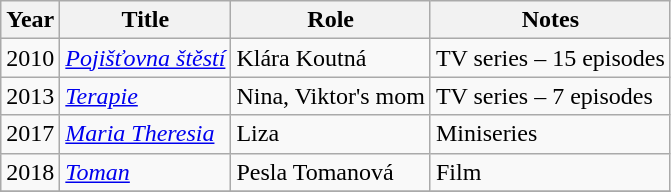<table class="wikitable sortable">
<tr>
<th>Year</th>
<th>Title</th>
<th>Role</th>
<th class="unsortable">Notes</th>
</tr>
<tr>
<td>2010</td>
<td><em><a href='#'>Pojišťovna štěstí</a></em></td>
<td>Klára Koutná</td>
<td>TV series – 15 episodes</td>
</tr>
<tr>
<td>2013</td>
<td><em><a href='#'>Terapie</a></em></td>
<td>Nina, Viktor's mom</td>
<td>TV series – 7 episodes</td>
</tr>
<tr>
<td>2017</td>
<td><em><a href='#'>Maria Theresia</a></em></td>
<td>Liza</td>
<td>Miniseries</td>
</tr>
<tr>
<td>2018</td>
<td><em><a href='#'>Toman</a></em></td>
<td>Pesla Tomanová</td>
<td>Film</td>
</tr>
<tr>
</tr>
</table>
